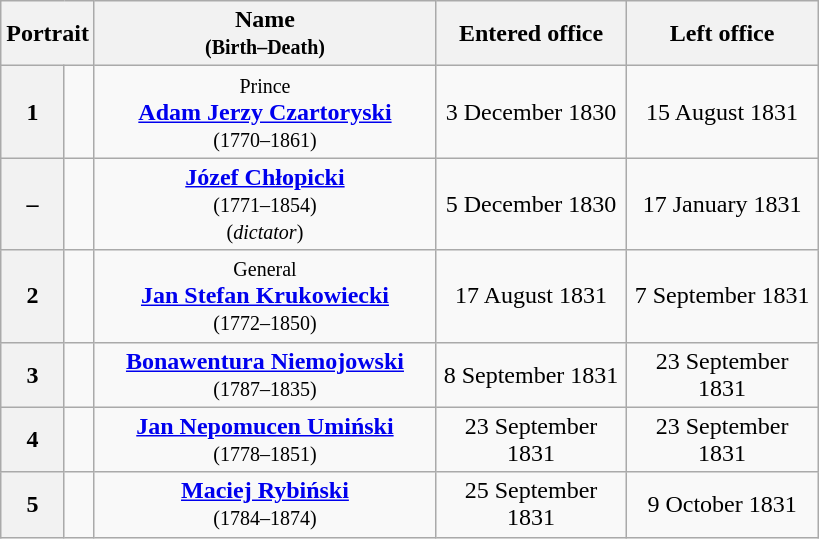<table class="wikitable" style="text-align:center">
<tr>
<th colspan=2>Portrait</th>
<th width=220px>Name<br><small>(Birth–Death)</small></th>
<th width=120px>Entered office</th>
<th width=120px>Left office</th>
</tr>
<tr>
<th>1</th>
<td></td>
<td><small>Prince</small><br><strong><a href='#'>Adam Jerzy Czartoryski</a></strong><br><small>(1770–1861)</small></td>
<td>3 December 1830</td>
<td>15 August 1831</td>
</tr>
<tr>
<th>–</th>
<td></td>
<td><strong><a href='#'>Józef Chłopicki</a></strong><br><small>(1771–1854)<br>(<em>dictator</em>)</small></td>
<td>5 December 1830</td>
<td>17 January 1831</td>
</tr>
<tr>
<th>2</th>
<td></td>
<td><small>General</small><br><strong><a href='#'>Jan Stefan Krukowiecki</a></strong><br><small>(1772–1850)</small></td>
<td>17 August 1831</td>
<td>7 September 1831</td>
</tr>
<tr>
<th>3</th>
<td></td>
<td><strong><a href='#'>Bonawentura Niemojowski</a></strong><br><small>(1787–1835)</small></td>
<td>8 September 1831</td>
<td>23 September 1831</td>
</tr>
<tr>
<th>4</th>
<td></td>
<td><strong><a href='#'>Jan Nepomucen Umiński</a></strong><br><small>(1778–1851)</small></td>
<td>23 September 1831</td>
<td>23 September 1831</td>
</tr>
<tr>
<th>5</th>
<td></td>
<td><strong><a href='#'>Maciej Rybiński</a></strong><br><small>(1784–1874)</small></td>
<td>25 September 1831</td>
<td>9 October 1831</td>
</tr>
</table>
